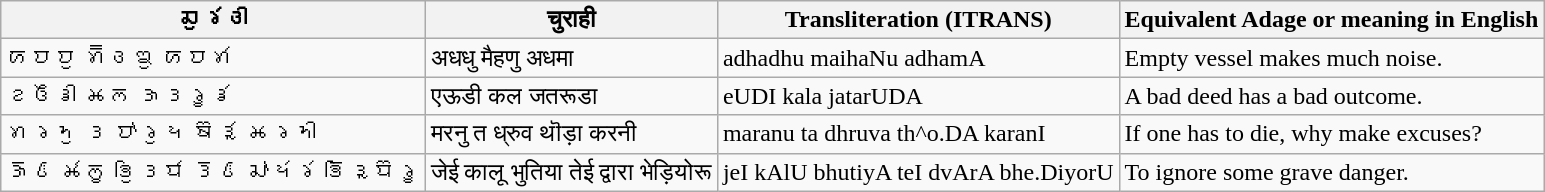<table class="wikitable">
<tr>
<th>𑚏𑚰𑚤𑚭𑚩𑚯</th>
<th>चुराही</th>
<th>Transliteration (ITRANS)</th>
<th>Equivalent Adage or meaning in English</th>
</tr>
<tr>
<td>𑚀𑚜𑚜𑚰 𑚢𑚳𑚩𑚘𑚰 𑚀𑚜𑚢𑚭</td>
<td>अधधु मैहणु अधमा</td>
<td>adhadhu maihaNu adhamA</td>
<td>Empty vessel makes much noise.</td>
</tr>
<tr>
<td>𑚆𑚅𑚖𑚯 𑚊𑚥 𑚑𑚙𑚤𑚱𑚖𑚭</td>
<td>एऊडी कल जतरूडा</td>
<td>eUDI kala jatarUDA</td>
<td>A bad deed has a bad outcome.</td>
</tr>
<tr>
<td>𑚢𑚤𑚝𑚰 𑚙 𑚜𑚶𑚤𑚰𑚦 𑚚𑚴𑚪𑚭 𑚊𑚤𑚝𑚯</td>
<td>मरनु त ध्रुव थॊड़ा करनी</td>
<td>maranu ta dhruva th^o.DA karanI</td>
<td>If one has to die, why make excuses?</td>
</tr>
<tr>
<td>𑚑𑚲𑚃 𑚊𑚭𑚥𑚱 𑚡𑚰𑚙𑚮𑚣𑚭 𑚙𑚲𑚃 𑚛𑚶𑚦𑚭𑚤𑚭 𑚡𑚲𑚪𑚮𑚣𑚴𑚤𑚱</td>
<td>जेई कालू भुतिया तेई द्वारा भेड़ियोरू</td>
<td>jeI kAlU bhutiyA teI dvArA bhe.DiyorU</td>
<td>To ignore some grave danger.</td>
</tr>
</table>
